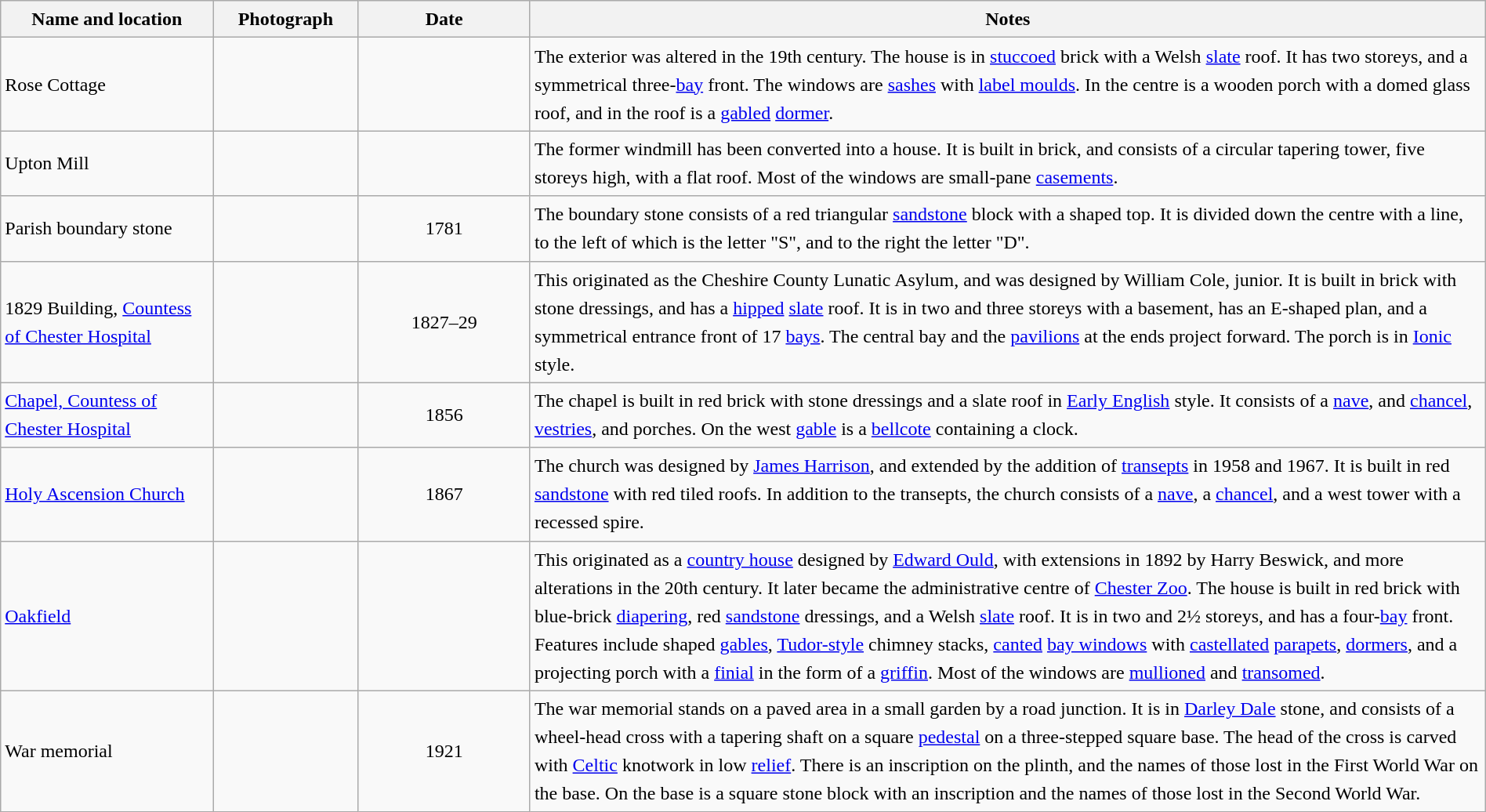<table class="wikitable sortable plainrowheaders" style="width:100%;border:0px;text-align:left;line-height:150%;">
<tr>
<th scope="col"  style="width:150px">Name and location</th>
<th scope="col"  style="width:100px" class="unsortable">Photograph</th>
<th scope="col"  style="width:120px">Date</th>
<th scope="col"  style="width:700px" class="unsortable">Notes</th>
</tr>
<tr>
<td>Rose Cottage<br><small></small></td>
<td></td>
<td align="center"></td>
<td>The exterior was altered in the 19th century.  The house is in <a href='#'>stuccoed</a> brick with a Welsh <a href='#'>slate</a> roof.  It has two storeys, and a symmetrical three-<a href='#'>bay</a> front.  The windows are <a href='#'>sashes</a> with <a href='#'>label moulds</a>.  In the centre is a wooden porch with a domed glass roof, and in the roof is a <a href='#'>gabled</a> <a href='#'>dormer</a>.</td>
</tr>
<tr>
<td>Upton Mill<br><small></small></td>
<td></td>
<td align="center"></td>
<td>The former windmill has been converted into a house.  It is built in brick, and consists of a circular tapering tower, five storeys high, with a flat roof.  Most of the windows are small-pane <a href='#'>casements</a>.</td>
</tr>
<tr>
<td>Parish boundary stone<br><small></small></td>
<td></td>
<td align="center">1781</td>
<td>The boundary stone consists of a red triangular <a href='#'>sandstone</a> block with a shaped top.  It is divided down the centre with a line, to the left of which is the letter "S", and to the right the letter "D".</td>
</tr>
<tr>
<td>1829 Building, <a href='#'>Countess of Chester Hospital</a><br><small></small></td>
<td></td>
<td align="center">1827–29</td>
<td>This originated as the Cheshire County Lunatic Asylum, and was designed by William Cole, junior.  It is built in brick with stone dressings, and has a <a href='#'>hipped</a> <a href='#'>slate</a> roof.  It is in two and three storeys with a basement, has an E-shaped plan, and a symmetrical entrance front of 17 <a href='#'>bays</a>.  The central bay and the <a href='#'>pavilions</a> at the ends project forward.  The porch is in <a href='#'>Ionic</a> style.</td>
</tr>
<tr>
<td><a href='#'>Chapel, Countess of Chester Hospital</a><br><small></small></td>
<td></td>
<td align="center">1856</td>
<td>The chapel is built in red brick with stone dressings and a slate roof in <a href='#'>Early English</a> style.  It consists of a <a href='#'>nave</a>, and <a href='#'>chancel</a>, <a href='#'>vestries</a>, and porches.  On the west <a href='#'>gable</a> is a <a href='#'>bellcote</a> containing a clock.</td>
</tr>
<tr>
<td><a href='#'>Holy Ascension Church</a><br><small></small></td>
<td></td>
<td align="center">1867</td>
<td>The church was designed by <a href='#'>James Harrison</a>, and extended by the addition of <a href='#'>transepts</a> in 1958 and 1967.  It is built in red <a href='#'>sandstone</a> with red tiled roofs.  In addition to the transepts, the church consists of a <a href='#'>nave</a>, a <a href='#'>chancel</a>, and a west tower with a recessed spire.</td>
</tr>
<tr>
<td><a href='#'>Oakfield</a><br><small></small></td>
<td></td>
<td align="center"></td>
<td>This originated as a <a href='#'>country house</a> designed by <a href='#'>Edward Ould</a>, with extensions in 1892 by Harry Beswick, and more alterations in the 20th century.  It later became the administrative centre of <a href='#'>Chester Zoo</a>.  The house is built in red brick with blue-brick <a href='#'>diapering</a>, red <a href='#'>sandstone</a> dressings, and a Welsh <a href='#'>slate</a> roof.  It is in two and 2½ storeys, and has a four-<a href='#'>bay</a> front.  Features include shaped <a href='#'>gables</a>, <a href='#'>Tudor-style</a> chimney stacks, <a href='#'>canted</a> <a href='#'>bay windows</a> with <a href='#'>castellated</a> <a href='#'>parapets</a>, <a href='#'>dormers</a>, and a projecting porch with a <a href='#'>finial</a> in the form of a <a href='#'>griffin</a>. Most of the windows are <a href='#'>mullioned</a> and <a href='#'>transomed</a>.</td>
</tr>
<tr>
<td>War memorial<br><small></small></td>
<td></td>
<td align="center">1921</td>
<td>The war memorial stands on a paved area in a small garden by a road junction.  It is in <a href='#'>Darley Dale</a> stone, and consists of a wheel-head cross with a tapering shaft on a square <a href='#'>pedestal</a> on a three-stepped square base.  The head of the cross is carved with <a href='#'>Celtic</a> knotwork in low <a href='#'>relief</a>.  There is an inscription on the plinth, and the names of those lost in the First World War on the base.  On the base is a square stone block with an inscription and the names of those lost in the Second World War.</td>
</tr>
<tr>
</tr>
</table>
